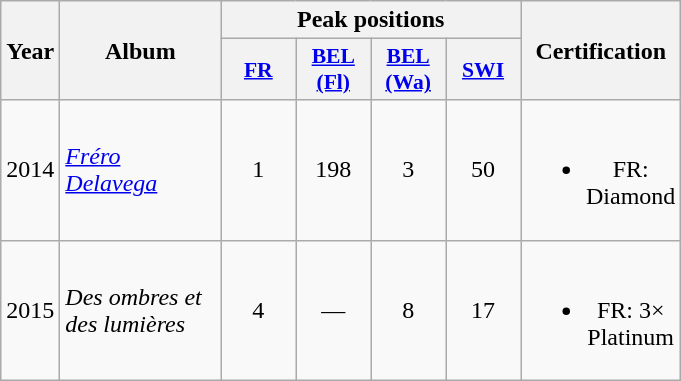<table class="wikitable">
<tr>
<th rowspan="2" style="text-align:center; width:10px;">Year</th>
<th rowspan="2" style="text-align:center; width:100px;">Album</th>
<th colspan="4" style="text-align:center; width:20px;">Peak positions</th>
<th rowspan="2" style="text-align:center; width:70px;">Certification</th>
</tr>
<tr>
<th scope="col" style="width:3em;font-size:90%;"><a href='#'>FR</a><br></th>
<th scope="col" style="width:3em;font-size:90%;"><a href='#'>BEL <br>(Fl)</a><br></th>
<th scope="col" style="width:3em;font-size:90%;"><a href='#'>BEL <br>(Wa)</a><br></th>
<th scope="col" style="width:3em;font-size:90%;"><a href='#'>SWI</a><br></th>
</tr>
<tr>
<td>2014</td>
<td><em><a href='#'>Fréro Delavega</a></em></td>
<td style="text-align:center;">1</td>
<td style="text-align:center;">198</td>
<td style="text-align:center;">3</td>
<td style="text-align:center;">50</td>
<td style="text-align:center;"><br><ul><li>FR: Diamond</li></ul></td>
</tr>
<tr>
<td>2015</td>
<td><em>Des ombres et des lumières</em></td>
<td style="text-align:center;">4</td>
<td style="text-align:center;">—</td>
<td style="text-align:center;">8</td>
<td style="text-align:center;">17</td>
<td style="text-align:center;"><br><ul><li>FR: 3× Platinum</li></ul></td>
</tr>
</table>
